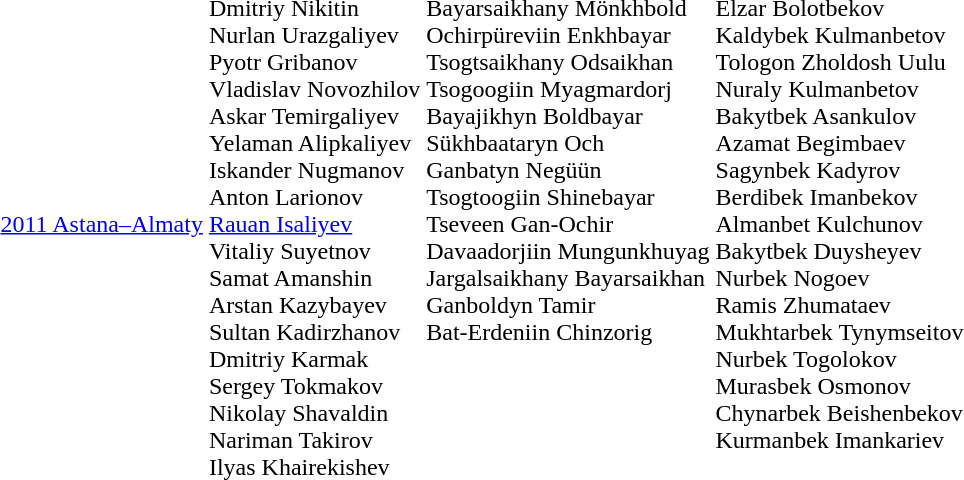<table>
<tr>
<td><a href='#'>2011 Astana–Almaty</a></td>
<td><br>Dmitriy Nikitin<br>Nurlan Urazgaliyev<br>Pyotr Gribanov<br>Vladislav Novozhilov<br>Askar Temirgaliyev<br>Yelaman Alipkaliyev<br>Iskander Nugmanov<br>Anton Larionov<br><a href='#'>Rauan Isaliyev</a><br>Vitaliy Suyetnov<br>Samat Amanshin<br>Arstan Kazybayev<br>Sultan Kadirzhanov<br>Dmitriy Karmak<br>Sergey Tokmakov<br>Nikolay Shavaldin<br>Nariman Takirov<br>Ilyas Khairekishev</td>
<td valign=top><br>Bayarsaikhany Mönkhbold<br>Ochirpüreviin Enkhbayar<br>Tsogtsaikhany Odsaikhan<br>Tsogoogiin Myagmardorj<br>Bayajikhyn Boldbayar<br>Sükhbaataryn Och<br>Ganbatyn Negüün<br>Tsogtoogiin Shinebayar<br>Tseveen Gan-Ochir<br>Davaadorjiin Mungunkhuyag<br>Jargalsaikhany Bayarsaikhan<br>Ganboldyn Tamir<br>Bat-Erdeniin Chinzorig</td>
<td valign=top><br>Elzar Bolotbekov<br>Kaldybek Kulmanbetov<br>Tologon Zholdosh Uulu<br>Nuraly Kulmanbetov<br>Bakytbek Asankulov<br>Azamat Begimbaev<br>Sagynbek Kadyrov<br>Berdibek Imanbekov<br>Almanbet Kulchunov<br>Bakytbek Duysheyev<br>Nurbek Nogoev<br>Ramis Zhumataev<br>Mukhtarbek Tynymseitov<br>Nurbek Togolokov<br>Murasbek Osmonov<br>Chynarbek Beishenbekov<br>Kurmanbek Imankariev</td>
</tr>
</table>
